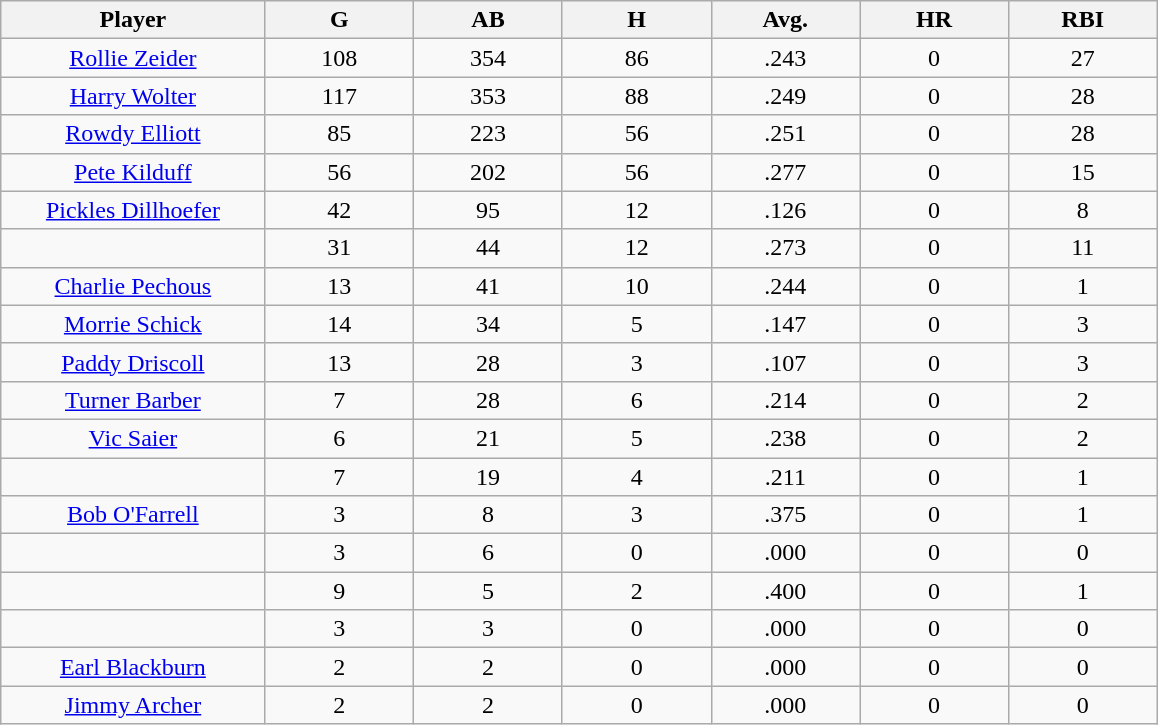<table class="wikitable sortable">
<tr>
<th bgcolor="#DDDDFF" width="16%">Player</th>
<th bgcolor="#DDDDFF" width="9%">G</th>
<th bgcolor="#DDDDFF" width="9%">AB</th>
<th bgcolor="#DDDDFF" width="9%">H</th>
<th bgcolor="#DDDDFF" width="9%">Avg.</th>
<th bgcolor="#DDDDFF" width="9%">HR</th>
<th bgcolor="#DDDDFF" width="9%">RBI</th>
</tr>
<tr align="center">
<td><a href='#'>Rollie Zeider</a></td>
<td>108</td>
<td>354</td>
<td>86</td>
<td>.243</td>
<td>0</td>
<td>27</td>
</tr>
<tr align="center">
<td><a href='#'>Harry Wolter</a></td>
<td>117</td>
<td>353</td>
<td>88</td>
<td>.249</td>
<td>0</td>
<td>28</td>
</tr>
<tr align="center">
<td><a href='#'>Rowdy Elliott</a></td>
<td>85</td>
<td>223</td>
<td>56</td>
<td>.251</td>
<td>0</td>
<td>28</td>
</tr>
<tr align="center">
<td><a href='#'>Pete Kilduff</a></td>
<td>56</td>
<td>202</td>
<td>56</td>
<td>.277</td>
<td>0</td>
<td>15</td>
</tr>
<tr align="center">
<td><a href='#'>Pickles Dillhoefer</a></td>
<td>42</td>
<td>95</td>
<td>12</td>
<td>.126</td>
<td>0</td>
<td>8</td>
</tr>
<tr align="center">
<td></td>
<td>31</td>
<td>44</td>
<td>12</td>
<td>.273</td>
<td>0</td>
<td>11</td>
</tr>
<tr align="center">
<td><a href='#'>Charlie Pechous</a></td>
<td>13</td>
<td>41</td>
<td>10</td>
<td>.244</td>
<td>0</td>
<td>1</td>
</tr>
<tr align="center">
<td><a href='#'>Morrie Schick</a></td>
<td>14</td>
<td>34</td>
<td>5</td>
<td>.147</td>
<td>0</td>
<td>3</td>
</tr>
<tr align="center">
<td><a href='#'>Paddy Driscoll</a></td>
<td>13</td>
<td>28</td>
<td>3</td>
<td>.107</td>
<td>0</td>
<td>3</td>
</tr>
<tr align="center">
<td><a href='#'>Turner Barber</a></td>
<td>7</td>
<td>28</td>
<td>6</td>
<td>.214</td>
<td>0</td>
<td>2</td>
</tr>
<tr align="center">
<td><a href='#'>Vic Saier</a></td>
<td>6</td>
<td>21</td>
<td>5</td>
<td>.238</td>
<td>0</td>
<td>2</td>
</tr>
<tr align="center">
<td></td>
<td>7</td>
<td>19</td>
<td>4</td>
<td>.211</td>
<td>0</td>
<td>1</td>
</tr>
<tr align="center">
<td><a href='#'>Bob O'Farrell</a></td>
<td>3</td>
<td>8</td>
<td>3</td>
<td>.375</td>
<td>0</td>
<td>1</td>
</tr>
<tr align="center">
<td></td>
<td>3</td>
<td>6</td>
<td>0</td>
<td>.000</td>
<td>0</td>
<td>0</td>
</tr>
<tr align="center">
<td></td>
<td>9</td>
<td>5</td>
<td>2</td>
<td>.400</td>
<td>0</td>
<td>1</td>
</tr>
<tr align="center">
<td></td>
<td>3</td>
<td>3</td>
<td>0</td>
<td>.000</td>
<td>0</td>
<td>0</td>
</tr>
<tr align="center">
<td><a href='#'>Earl Blackburn</a></td>
<td>2</td>
<td>2</td>
<td>0</td>
<td>.000</td>
<td>0</td>
<td>0</td>
</tr>
<tr align="center">
<td><a href='#'>Jimmy Archer</a></td>
<td>2</td>
<td>2</td>
<td>0</td>
<td>.000</td>
<td>0</td>
<td>0</td>
</tr>
</table>
